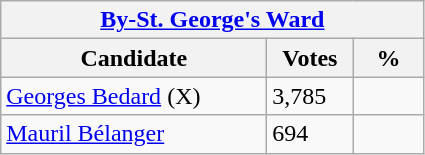<table class="wikitable">
<tr>
<th colspan="3"><a href='#'>By-St. George's Ward</a></th>
</tr>
<tr>
<th style="width: 170px">Candidate</th>
<th style="width: 50px">Votes</th>
<th style="width: 40px">%</th>
</tr>
<tr>
<td><a href='#'>Georges Bedard</a> (X)</td>
<td>3,785</td>
<td></td>
</tr>
<tr>
<td><a href='#'>Mauril Bélanger</a></td>
<td>694</td>
<td></td>
</tr>
</table>
